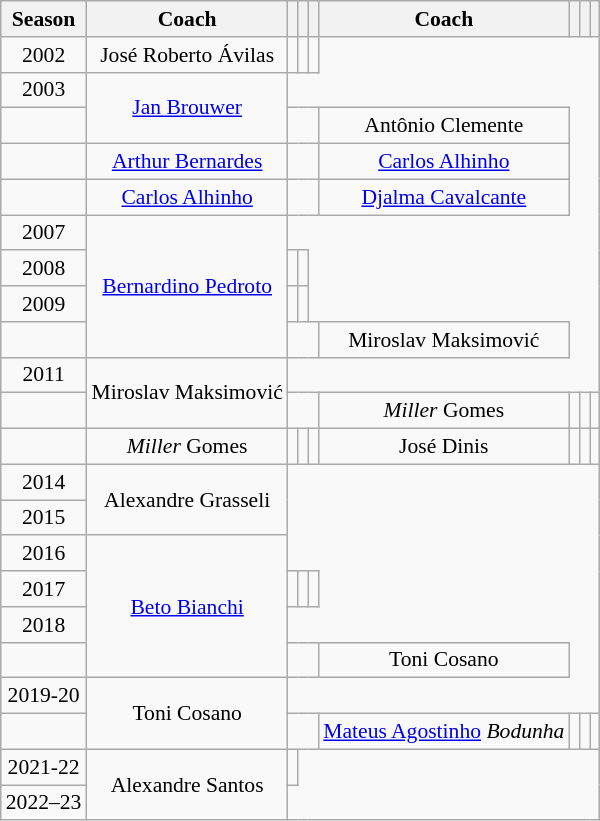<table class="wikitable" style="text-align:center; font-size:90%">
<tr>
<th>Season</th>
<th>Coach</th>
<th></th>
<th></th>
<th></th>
<th>Coach</th>
<th></th>
<th></th>
<th></th>
</tr>
<tr>
<td>2002</td>
<td> José Roberto Ávilas</td>
<td></td>
<td></td>
<td></td>
</tr>
<tr>
<td>2003</td>
<td rowspan=2> <a href='#'>Jan Brouwer</a></td>
</tr>
<tr>
<td></td>
<td colspan=3></td>
<td> Antônio Clemente</td>
</tr>
<tr>
<td></td>
<td> <a href='#'>Arthur Bernardes</a></td>
<td colspan=3></td>
<td> <a href='#'>Carlos Alhinho</a></td>
</tr>
<tr>
<td></td>
<td> <a href='#'>Carlos Alhinho</a></td>
<td colspan=3></td>
<td> <a href='#'>Djalma Cavalcante</a></td>
</tr>
<tr>
<td>2007</td>
<td rowspan=4> <a href='#'>Bernardino Pedroto</a></td>
</tr>
<tr>
<td>2008</td>
<td></td>
<td></td>
</tr>
<tr>
<td>2009</td>
<td></td>
<td></td>
</tr>
<tr>
<td></td>
<td colspan=3></td>
<td> Miroslav Maksimović</td>
</tr>
<tr>
<td>2011</td>
<td rowspan=2> Miroslav Maksimović</td>
</tr>
<tr>
<td></td>
<td colspan=3></td>
<td> <em>Miller</em> Gomes</td>
<td></td>
<td></td>
<td></td>
</tr>
<tr>
<td></td>
<td> <em>Miller</em> Gomes</td>
<td></td>
<td></td>
<td></td>
<td> José Dinis</td>
<td></td>
<td></td>
<td></td>
</tr>
<tr>
<td>2014</td>
<td rowspan=2> Alexandre Grasseli</td>
</tr>
<tr>
<td>2015</td>
</tr>
<tr>
<td>2016</td>
<td rowspan=4> <a href='#'>Beto Bianchi</a></td>
</tr>
<tr>
<td>2017</td>
<td></td>
<td></td>
<td></td>
</tr>
<tr>
<td>2018</td>
</tr>
<tr>
<td></td>
<td colspan=3></td>
<td> Toni Cosano</td>
</tr>
<tr>
<td>2019-20</td>
<td rowspan=2> Toni Cosano</td>
</tr>
<tr>
<td></td>
<td colspan=3></td>
<td> <a href='#'>Mateus Agostinho</a> <em>Bodunha</em></td>
<td></td>
<td></td>
<td></td>
</tr>
<tr>
<td>2021-22</td>
<td rowspan=2> Alexandre Santos</td>
<td></td>
</tr>
<tr>
<td>2022–23</td>
</tr>
</table>
